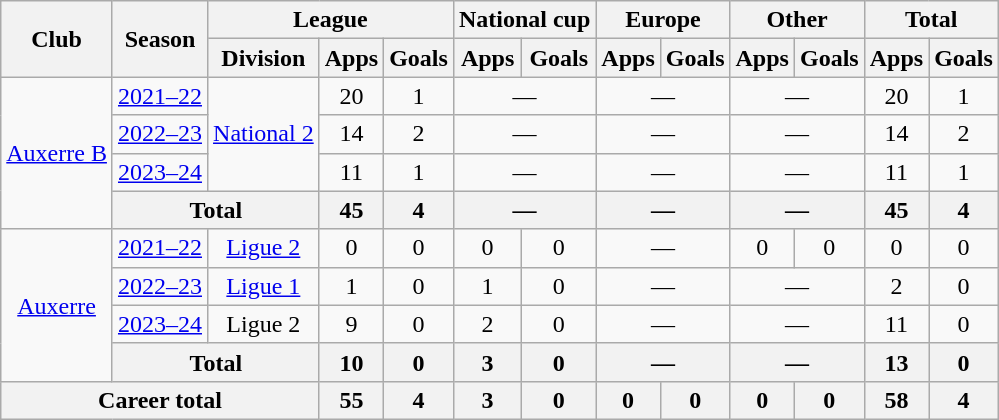<table class="wikitable" style="text-align: center">
<tr>
<th rowspan="2">Club</th>
<th rowspan="2">Season</th>
<th colspan="3">League</th>
<th colspan="2">National cup</th>
<th colspan="2">Europe</th>
<th colspan="2">Other</th>
<th colspan="2">Total</th>
</tr>
<tr>
<th>Division</th>
<th>Apps</th>
<th>Goals</th>
<th>Apps</th>
<th>Goals</th>
<th>Apps</th>
<th>Goals</th>
<th>Apps</th>
<th>Goals</th>
<th>Apps</th>
<th>Goals</th>
</tr>
<tr>
<td rowspan="4"><a href='#'>Auxerre B</a></td>
<td><a href='#'>2021–22</a></td>
<td rowspan="3"><a href='#'>National 2</a></td>
<td>20</td>
<td>1</td>
<td colspan="2">—</td>
<td colspan="2">—</td>
<td colspan="2">—</td>
<td>20</td>
<td>1</td>
</tr>
<tr>
<td><a href='#'>2022–23</a></td>
<td>14</td>
<td>2</td>
<td colspan="2">—</td>
<td colspan="2">—</td>
<td colspan="2">—</td>
<td>14</td>
<td>2</td>
</tr>
<tr>
<td><a href='#'>2023–24</a></td>
<td>11</td>
<td>1</td>
<td colspan="2">—</td>
<td colspan="2">—</td>
<td colspan="2">—</td>
<td>11</td>
<td>1</td>
</tr>
<tr>
<th colspan="2">Total</th>
<th>45</th>
<th>4</th>
<th colspan="2">—</th>
<th colspan="2">—</th>
<th colspan="2">—</th>
<th>45</th>
<th>4</th>
</tr>
<tr>
<td rowspan="4"><a href='#'>Auxerre</a></td>
<td><a href='#'>2021–22</a></td>
<td><a href='#'>Ligue 2</a></td>
<td>0</td>
<td>0</td>
<td>0</td>
<td>0</td>
<td colspan="2">—</td>
<td>0</td>
<td>0</td>
<td>0</td>
<td>0</td>
</tr>
<tr>
<td><a href='#'>2022–23</a></td>
<td><a href='#'>Ligue 1</a></td>
<td>1</td>
<td>0</td>
<td>1</td>
<td>0</td>
<td colspan="2">—</td>
<td colspan="2">—</td>
<td>2</td>
<td>0</td>
</tr>
<tr>
<td><a href='#'>2023–24</a></td>
<td>Ligue 2</td>
<td>9</td>
<td>0</td>
<td>2</td>
<td>0</td>
<td colspan="2">—</td>
<td colspan="2">—</td>
<td>11</td>
<td>0</td>
</tr>
<tr>
<th colspan="2">Total</th>
<th>10</th>
<th>0</th>
<th>3</th>
<th>0</th>
<th colspan="2">—</th>
<th colspan="2">—</th>
<th>13</th>
<th>0</th>
</tr>
<tr>
<th colspan="3">Career total</th>
<th>55</th>
<th>4</th>
<th>3</th>
<th>0</th>
<th>0</th>
<th>0</th>
<th>0</th>
<th>0</th>
<th>58</th>
<th>4</th>
</tr>
</table>
